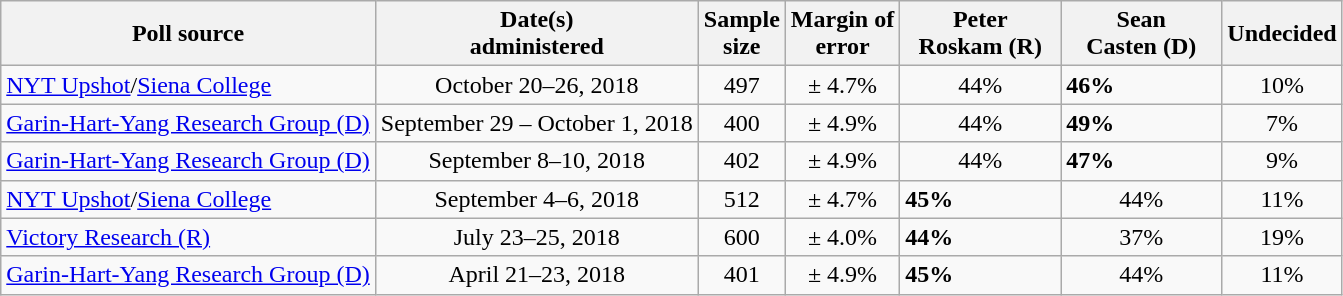<table class="wikitable">
<tr>
<th>Poll source</th>
<th>Date(s)<br>administered</th>
<th>Sample<br>size</th>
<th>Margin of<br>error</th>
<th style="width:100px;">Peter<br> Roskam (R)</th>
<th style="width:100px;">Sean <br>Casten (D)</th>
<th>Undecided</th>
</tr>
<tr>
<td><a href='#'>NYT Upshot</a>/<a href='#'>Siena College</a></td>
<td align=center>October 20–26, 2018</td>
<td align=center>497</td>
<td align=center>± 4.7%</td>
<td align=center>44%</td>
<td><strong>46%</strong></td>
<td align=center>10%</td>
</tr>
<tr>
<td><a href='#'>Garin-Hart-Yang Research Group (D)</a></td>
<td>September 29 – October 1, 2018</td>
<td align=center>400</td>
<td align=center>± 4.9%</td>
<td align=center>44%</td>
<td><strong>49%</strong></td>
<td align=center>7%</td>
</tr>
<tr>
<td><a href='#'>Garin-Hart-Yang Research Group (D)</a></td>
<td align=center>September 8–10, 2018</td>
<td align=center>402</td>
<td align=center>± 4.9%</td>
<td align=center>44%</td>
<td><strong>47%</strong></td>
<td align=center>9%</td>
</tr>
<tr>
<td><a href='#'>NYT Upshot</a>/<a href='#'>Siena College</a></td>
<td align=center>September 4–6, 2018</td>
<td align=center>512</td>
<td align=center>± 4.7%</td>
<td><strong>45%</strong></td>
<td align=center>44%</td>
<td align=center>11%</td>
</tr>
<tr>
<td><a href='#'>Victory Research (R)</a></td>
<td align=center>July 23–25, 2018</td>
<td align=center>600</td>
<td align=center>± 4.0%</td>
<td><strong>44%</strong></td>
<td align=center>37%</td>
<td align=center>19%</td>
</tr>
<tr>
<td><a href='#'>Garin-Hart-Yang Research Group (D)</a></td>
<td align=center>April 21–23, 2018</td>
<td align=center>401</td>
<td align=center>± 4.9%</td>
<td><strong>45%</strong></td>
<td align=center>44%</td>
<td align=center>11%</td>
</tr>
</table>
